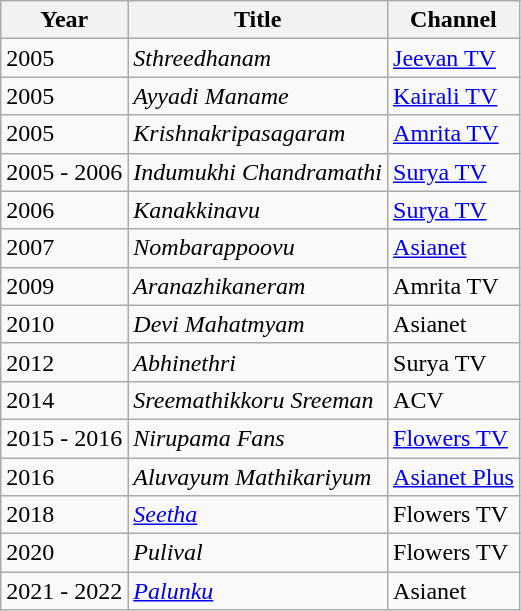<table class="wikitable sortable">
<tr>
<th>Year</th>
<th>Title</th>
<th>Channel</th>
</tr>
<tr>
<td>2005</td>
<td><em>Sthreedhanam</em></td>
<td><a href='#'>Jeevan TV</a></td>
</tr>
<tr>
<td>2005</td>
<td><em>Ayyadi Maname</em></td>
<td><a href='#'>Kairali TV</a></td>
</tr>
<tr>
<td>2005</td>
<td><em>Krishnakripasagaram</em></td>
<td><a href='#'>Amrita TV</a></td>
</tr>
<tr>
<td>2005 - 2006</td>
<td><em>Indumukhi Chandramathi</em></td>
<td><a href='#'>Surya TV</a></td>
</tr>
<tr>
<td>2006</td>
<td><em>Kanakkinavu</em></td>
<td><a href='#'>Surya TV</a></td>
</tr>
<tr>
<td>2007</td>
<td><em>Nombarappoovu</em></td>
<td><a href='#'>Asianet</a></td>
</tr>
<tr>
<td>2009</td>
<td><em>Aranazhikaneram</em></td>
<td>Amrita TV</td>
</tr>
<tr>
<td>2010</td>
<td><em>Devi Mahatmyam</em></td>
<td>Asianet</td>
</tr>
<tr>
<td>2012</td>
<td><em>Abhinethri</em></td>
<td>Surya TV</td>
</tr>
<tr>
<td>2014</td>
<td><em>Sreemathikkoru Sreeman</em></td>
<td>ACV</td>
</tr>
<tr>
<td>2015 - 2016</td>
<td><em>Nirupama Fans</em></td>
<td><a href='#'>Flowers TV</a></td>
</tr>
<tr>
<td>2016</td>
<td><em>Aluvayum Mathikariyum</em></td>
<td><a href='#'>Asianet Plus</a></td>
</tr>
<tr>
<td>2018</td>
<td><em><a href='#'>Seetha</a></em></td>
<td>Flowers TV</td>
</tr>
<tr>
<td>2020</td>
<td><em>Pulival</em></td>
<td>Flowers TV</td>
</tr>
<tr>
<td>2021 - 2022</td>
<td><em><a href='#'>Palunku</a></em></td>
<td>Asianet</td>
</tr>
</table>
